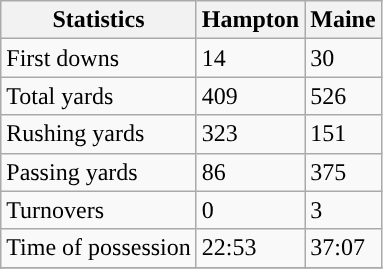<table class="wikitable">
<tr>
<th>Statistics</th>
<th>Hampton</th>
<th>Maine</th>
</tr>
<tr>
<td>First downs</td>
<td>14</td>
<td>30</td>
</tr>
<tr>
<td>Total yards</td>
<td>409</td>
<td>526</td>
</tr>
<tr>
<td>Rushing yards</td>
<td>323</td>
<td>151</td>
</tr>
<tr>
<td>Passing yards</td>
<td>86</td>
<td>375</td>
</tr>
<tr>
<td>Turnovers</td>
<td>0</td>
<td>3</td>
</tr>
<tr>
<td>Time of possession</td>
<td>22:53</td>
<td>37:07</td>
</tr>
<tr>
</tr>
</table>
